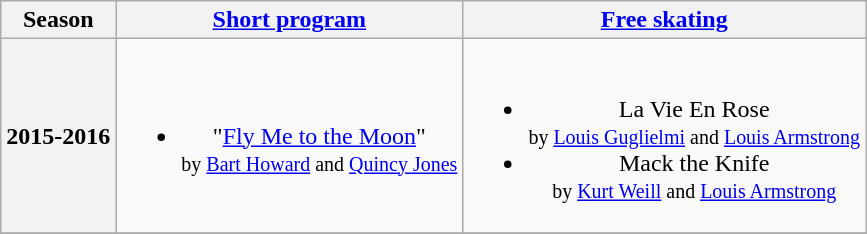<table class=wikitable style=text-align:center>
<tr>
<th>Season</th>
<th><a href='#'>Short program</a></th>
<th><a href='#'>Free skating</a></th>
</tr>
<tr>
<th>2015-2016 </th>
<td><br><ul><li>"<a href='#'>Fly Me to the Moon</a>" <br><small>by <a href='#'>Bart Howard</a> and <a href='#'>Quincy Jones</a></small></li></ul></td>
<td><br><ul><li>La Vie En Rose <br><small>by <a href='#'>Louis Guglielmi</a> and <a href='#'>Louis Armstrong</a></small></li><li>Mack the Knife <br><small>by <a href='#'>Kurt Weill</a> and <a href='#'>Louis Armstrong</a></small></li></ul></td>
</tr>
<tr>
</tr>
</table>
